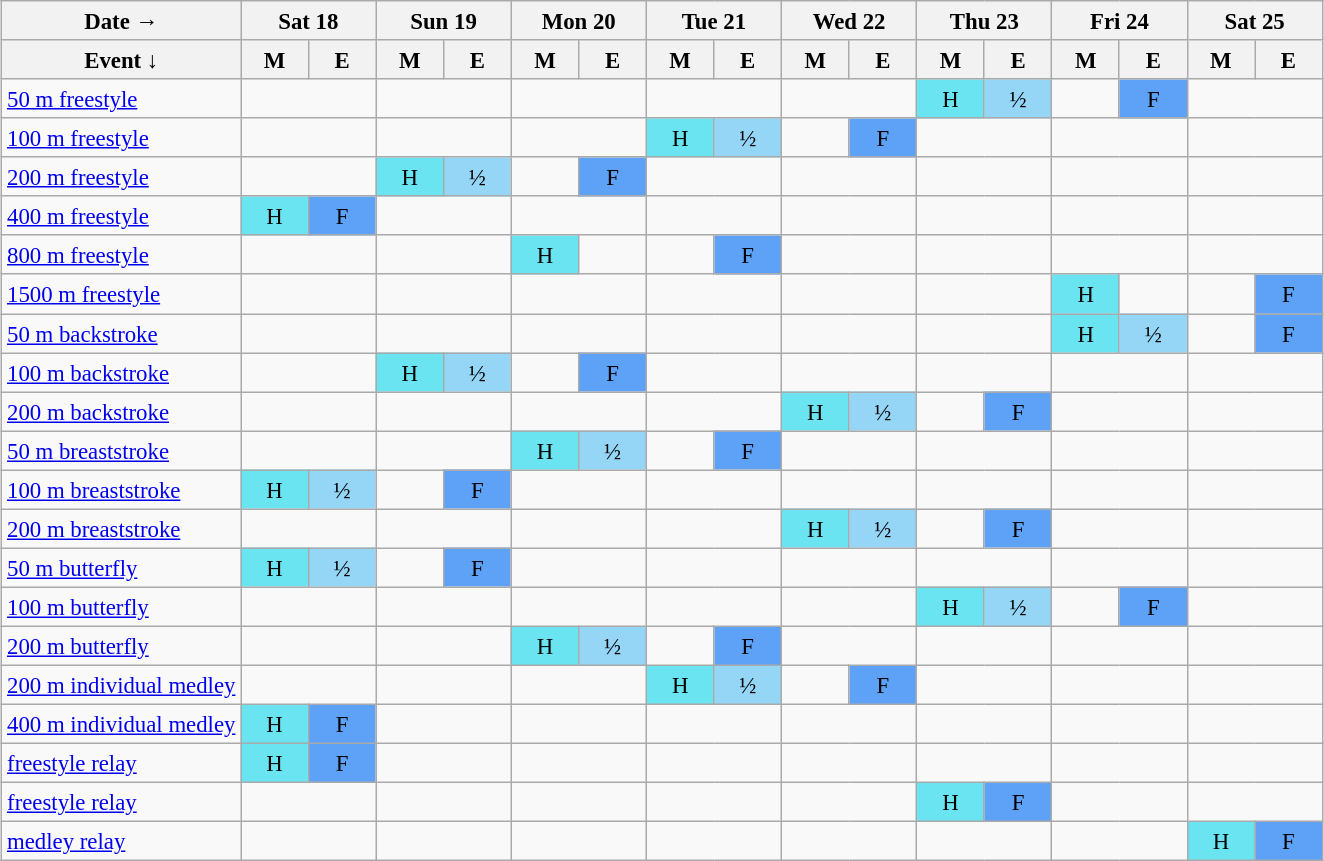<table class="wikitable" style="margin:0.5em auto; font-size:95%; line-height:1.25em;">
<tr style="text-align:center;">
<th>Date →</th>
<th colspan="2">Sat 18</th>
<th colspan="2">Sun 19</th>
<th colspan="2">Mon 20</th>
<th colspan="2">Tue 21</th>
<th colspan="2">Wed 22</th>
<th colspan="2">Thu 23</th>
<th colspan="2">Fri 24</th>
<th colspan="2">Sat 25</th>
</tr>
<tr>
<th>Event   ↓</th>
<th style="width:2.5em;">M</th>
<th style="width:2.5em;">E</th>
<th style="width:2.5em;">M</th>
<th style="width:2.5em;">E</th>
<th style="width:2.5em;">M</th>
<th style="width:2.5em;">E</th>
<th style="width:2.5em;">M</th>
<th style="width:2.5em;">E</th>
<th style="width:2.5em;">M</th>
<th style="width:2.5em;">E</th>
<th style="width:2.5em;">M</th>
<th style="width:2.5em;">E</th>
<th style="width:2.5em;">M</th>
<th style="width:2.5em;">E</th>
<th style="width:2.5em;">M</th>
<th style="width:2.5em;">E</th>
</tr>
<tr style="text-align:center;">
<td style="text-align:left;"><a href='#'>50 m freestyle</a></td>
<td colspan="2"></td>
<td colspan="2"></td>
<td colspan="2"></td>
<td colspan="2"></td>
<td colspan="2"></td>
<td style="background-color:#6be4f2;">H</td>
<td style="background-color:#95d6f7;">½</td>
<td></td>
<td style="background-color:#5ea2f7;">F</td>
<td colspan="2"></td>
</tr>
<tr style="text-align:center;">
<td style="text-align:left;"><a href='#'>100 m freestyle</a></td>
<td colspan="2"></td>
<td colspan="2"></td>
<td colspan="2"></td>
<td style="background-color:#6be4f2;">H</td>
<td style="background-color:#95d6f7;">½</td>
<td></td>
<td style="background-color:#5ea2f7;">F</td>
<td colspan="2"></td>
<td colspan="2"></td>
<td colspan="2"></td>
</tr>
<tr style="text-align:center;">
<td style="text-align:left;"><a href='#'>200 m freestyle</a></td>
<td colspan="2"></td>
<td style="background-color:#6be4f2;">H</td>
<td style="background-color:#95d6f7;">½</td>
<td></td>
<td style="background-color:#5ea2f7;">F</td>
<td colspan="2"></td>
<td colspan="2"></td>
<td colspan="2"></td>
<td colspan="2"></td>
<td colspan="2"></td>
</tr>
<tr style="text-align:center;">
<td style="text-align:left;"><a href='#'>400 m freestyle</a></td>
<td style="background-color:#6be4f2;">H</td>
<td style="background-color:#5ea2f7;">F</td>
<td colspan="2"></td>
<td colspan="2"></td>
<td colspan="2"></td>
<td colspan="2"></td>
<td colspan="2"></td>
<td colspan="2"></td>
<td colspan="2"></td>
</tr>
<tr style="text-align:center;">
<td style="text-align:left;"><a href='#'>800 m freestyle</a></td>
<td colspan="2"></td>
<td colspan="2"></td>
<td style="background-color:#6be4f2;">H</td>
<td></td>
<td></td>
<td style="background-color:#5ea2f7;">F</td>
<td colspan="2"></td>
<td colspan="2"></td>
<td colspan="2"></td>
<td colspan="2"></td>
</tr>
<tr style="text-align:center;">
<td style="text-align:left;"><a href='#'>1500 m freestyle</a></td>
<td colspan="2"></td>
<td colspan="2"></td>
<td colspan="2"></td>
<td colspan="2"></td>
<td colspan="2"></td>
<td colspan="2"></td>
<td style="background-color:#6be4f2;">H</td>
<td></td>
<td></td>
<td style="background-color:#5ea2f7;">F</td>
</tr>
<tr style="text-align:center;">
<td style="text-align:left;"><a href='#'>50 m backstroke</a></td>
<td colspan="2"></td>
<td colspan="2"></td>
<td colspan="2"></td>
<td colspan="2"></td>
<td colspan="2"></td>
<td colspan="2"></td>
<td style="background-color:#6be4f2;">H</td>
<td style="background-color:#95d6f7;">½</td>
<td></td>
<td style="background-color:#5ea2f7;">F</td>
</tr>
<tr style="text-align:center;">
<td style="text-align:left;"><a href='#'>100 m backstroke</a></td>
<td colspan="2"></td>
<td style="background-color:#6be4f2;">H</td>
<td style="background-color:#95d6f7;">½</td>
<td></td>
<td style="background-color:#5ea2f7;">F</td>
<td colspan="2"></td>
<td colspan="2"></td>
<td colspan="2"></td>
<td colspan="2"></td>
<td colspan="2"></td>
</tr>
<tr style="text-align:center;">
<td style="text-align:left;"><a href='#'>200 m backstroke</a></td>
<td colspan="2"></td>
<td colspan="2"></td>
<td colspan="2"></td>
<td colspan="2"></td>
<td style="background-color:#6be4f2;">H</td>
<td style="background-color:#95d6f7;">½</td>
<td></td>
<td style="background-color:#5ea2f7;">F</td>
<td colspan="2"></td>
<td colspan="2"></td>
</tr>
<tr style="text-align:center;">
<td style="text-align:left;"><a href='#'>50 m breaststroke</a></td>
<td colspan="2"></td>
<td colspan="2"></td>
<td style="background-color:#6be4f2;">H</td>
<td style="background-color:#95d6f7;">½</td>
<td></td>
<td style="background-color:#5ea2f7;">F</td>
<td colspan="2"></td>
<td colspan="2"></td>
<td colspan="2"></td>
<td colspan="2"></td>
</tr>
<tr style="text-align:center;">
<td style="text-align:left;"><a href='#'>100 m breaststroke</a></td>
<td style="background-color:#6be4f2;">H</td>
<td style="background-color:#95d6f7;">½</td>
<td></td>
<td style="background-color:#5ea2f7;">F</td>
<td colspan="2"></td>
<td colspan="2"></td>
<td colspan="2"></td>
<td colspan="2"></td>
<td colspan="2"></td>
<td colspan="2"></td>
</tr>
<tr style="text-align:center;">
<td style="text-align:left;"><a href='#'>200 m breaststroke</a></td>
<td colspan="2"></td>
<td colspan="2"></td>
<td colspan="2"></td>
<td colspan="2"></td>
<td style="background-color:#6be4f2;">H</td>
<td style="background-color:#95d6f7;">½</td>
<td></td>
<td style="background-color:#5ea2f7;">F</td>
<td colspan="2"></td>
<td colspan="2"></td>
</tr>
<tr style="text-align:center;">
<td style="text-align:left;"><a href='#'>50 m butterfly</a></td>
<td style="background-color:#6be4f2;">H</td>
<td style="background-color:#95d6f7;">½</td>
<td></td>
<td style="background-color:#5ea2f7;">F</td>
<td colspan="2"></td>
<td colspan="2"></td>
<td colspan="2"></td>
<td colspan="2"></td>
<td colspan="2"></td>
<td colspan="2"></td>
</tr>
<tr style="text-align:center;">
<td style="text-align:left;"><a href='#'>100 m butterfly</a></td>
<td colspan="2"></td>
<td colspan="2"></td>
<td colspan="2"></td>
<td colspan="2"></td>
<td colspan="2"></td>
<td style="background-color:#6be4f2;">H</td>
<td style="background-color:#95d6f7;">½</td>
<td></td>
<td style="background-color:#5ea2f7;">F</td>
<td colspan="2"></td>
</tr>
<tr style="text-align:center;">
<td style="text-align:left;"><a href='#'>200 m butterfly</a></td>
<td colspan="2"></td>
<td colspan="2"></td>
<td style="background-color:#6be4f2;">H</td>
<td style="background-color:#95d6f7;">½</td>
<td></td>
<td style="background-color:#5ea2f7;">F</td>
<td colspan="2"></td>
<td colspan="2"></td>
<td colspan="2"></td>
<td colspan="2"></td>
</tr>
<tr style="text-align:center;">
<td style="text-align:left;"><a href='#'>200 m individual medley</a></td>
<td colspan="2"></td>
<td colspan="2"></td>
<td colspan="2"></td>
<td style="background-color:#6be4f2;">H</td>
<td style="background-color:#95d6f7;">½</td>
<td></td>
<td style="background-color:#5ea2f7;">F</td>
<td colspan="2"></td>
<td colspan="2"></td>
<td colspan="2"></td>
</tr>
<tr style="text-align:center;">
<td style="text-align:left;"><a href='#'>400 m individual medley</a></td>
<td style="background-color:#6be4f2;">H</td>
<td style="background-color:#5ea2f7;">F</td>
<td colspan="2"></td>
<td colspan="2"></td>
<td colspan="2"></td>
<td colspan="2"></td>
<td colspan="2"></td>
<td colspan="2"></td>
<td colspan="2"></td>
</tr>
<tr style="text-align:center;">
<td style="text-align:left;"><a href='#'> freestyle relay</a></td>
<td style="background-color:#6be4f2;">H</td>
<td style="background-color:#5ea2f7;">F</td>
<td colspan="2"></td>
<td colspan="2"></td>
<td colspan="2"></td>
<td colspan="2"></td>
<td colspan="2"></td>
<td colspan="2"></td>
<td colspan="2"></td>
</tr>
<tr style="text-align:center;">
<td style="text-align:left;"><a href='#'> freestyle relay</a></td>
<td colspan="2"></td>
<td colspan="2"></td>
<td colspan="2"></td>
<td colspan="2"></td>
<td colspan="2"></td>
<td style="background-color:#6be4f2;">H</td>
<td style="background-color:#5ea2f7;">F</td>
<td colspan="2"></td>
<td colspan="2"></td>
</tr>
<tr style="text-align:center;">
<td style="text-align:left;"><a href='#'> medley relay</a></td>
<td colspan="2"></td>
<td colspan="2"></td>
<td colspan="2"></td>
<td colspan="2"></td>
<td colspan="2"></td>
<td colspan="2"></td>
<td colspan="2"></td>
<td style="background-color:#6be4f2;">H</td>
<td style="background-color:#5ea2f7;">F</td>
</tr>
</table>
